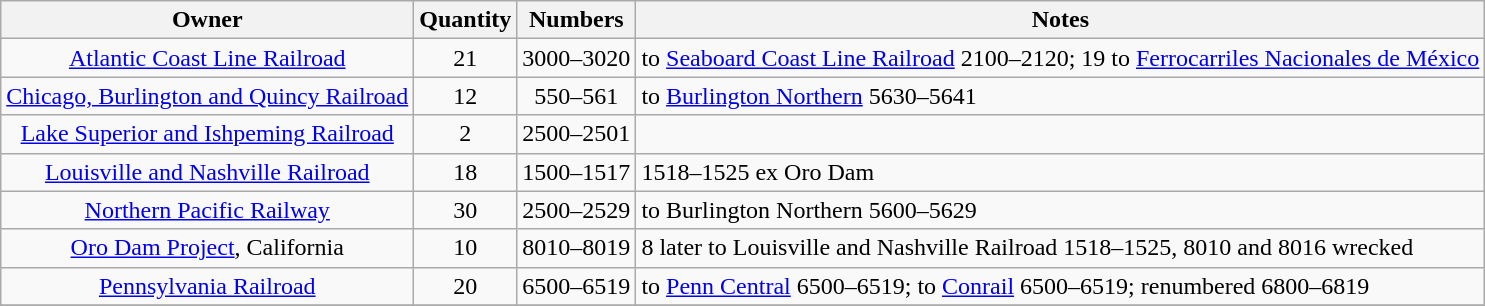<table class="wikitable" style=text-align:center>
<tr>
<th>Owner</th>
<th>Quantity</th>
<th>Numbers</th>
<th>Notes</th>
</tr>
<tr>
<td><a href='#'>Atlantic Coast Line Railroad</a></td>
<td>21</td>
<td>3000–3020</td>
<td align=left>to <a href='#'>Seaboard Coast Line Railroad</a> 2100–2120; 19 to <a href='#'>Ferrocarriles Nacionales de México</a></td>
</tr>
<tr>
<td><a href='#'>Chicago, Burlington and Quincy Railroad</a></td>
<td>12</td>
<td>550–561</td>
<td align=left>to <a href='#'>Burlington Northern</a> 5630–5641</td>
</tr>
<tr>
<td><a href='#'>Lake Superior and Ishpeming Railroad</a></td>
<td>2</td>
<td>2500–2501</td>
<td align=left></td>
</tr>
<tr>
<td><a href='#'>Louisville and Nashville Railroad</a></td>
<td>18</td>
<td>1500–1517</td>
<td align=left>1518–1525 ex Oro Dam</td>
</tr>
<tr>
<td><a href='#'>Northern Pacific Railway</a></td>
<td>30</td>
<td>2500–2529</td>
<td align=left>to Burlington Northern 5600–5629</td>
</tr>
<tr>
<td><a href='#'>Oro Dam Project</a>, California</td>
<td>10</td>
<td>8010–8019</td>
<td align=left>8 later to Louisville and Nashville Railroad 1518–1525, 8010 and 8016 wrecked</td>
</tr>
<tr>
<td><a href='#'>Pennsylvania Railroad</a></td>
<td>20</td>
<td>6500–6519</td>
<td align=left>to <a href='#'>Penn Central</a> 6500–6519; to <a href='#'>Conrail</a> 6500–6519; renumbered 6800–6819</td>
</tr>
<tr>
</tr>
</table>
